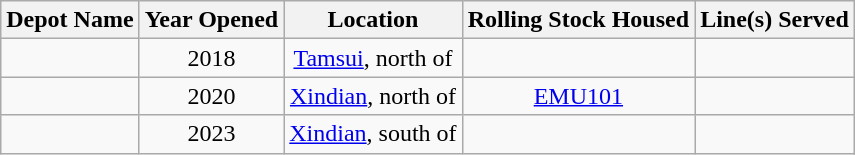<table class="wikitable" style="text-align:center">
<tr>
<th>Depot Name</th>
<th>Year Opened</th>
<th>Location</th>
<th>Rolling Stock Housed</th>
<th>Line(s) Served</th>
</tr>
<tr>
<td></td>
<td>2018</td>
<td><a href='#'>Tamsui</a>, north of </td>
<td></td>
<td></td>
</tr>
<tr>
<td></td>
<td>2020</td>
<td><a href='#'>Xindian</a>, north of </td>
<td><a href='#'>EMU101</a></td>
<td></td>
</tr>
<tr>
<td></td>
<td>2023</td>
<td><a href='#'>Xindian</a>, south of </td>
<td></td>
<td></td>
</tr>
</table>
